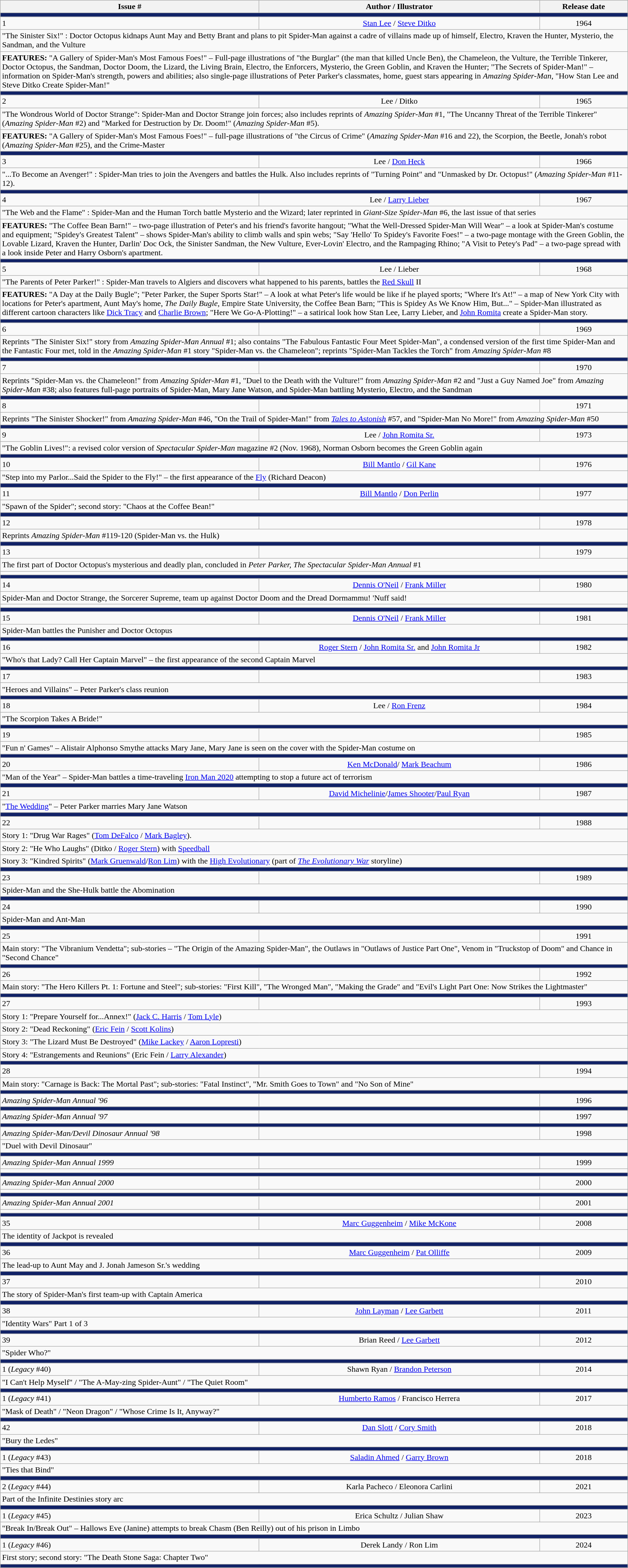<table class="wikitable">
<tr>
<th>Issue #</th>
<th>Author / Illustrator</th>
<th>Release date</th>
</tr>
<tr>
<td colspan="6" bgcolor="#112266"></td>
</tr>
<tr>
<td>1</td>
<td align="center"><a href='#'>Stan Lee</a> / <a href='#'>Steve Ditko</a></td>
<td align="center">1964</td>
</tr>
<tr>
<td colspan="6">"The Sinister Six!" : Doctor Octopus kidnaps Aunt May and Betty Brant and plans to pit Spider-Man against a cadre of villains made up of himself, Electro, Kraven the Hunter, Mysterio, the Sandman, and the Vulture</td>
</tr>
<tr>
<td colspan="6"><strong>FEATURES:</strong> "A Gallery of Spider-Man's Most Famous Foes!" – Full-page illustrations of "the Burglar" (the man that killed Uncle Ben), the Chameleon, the Vulture, the Terrible Tinkerer, Doctor Octopus, the Sandman, Doctor Doom, the Lizard, the Living Brain, Electro, the Enforcers, Mysterio, the Green Goblin, and Kraven the Hunter; "The Secrets of Spider-Man!" – information on Spider-Man's strength, powers and abilities; also single-page illustrations of Peter Parker's classmates, home, guest stars appearing in <em>Amazing Spider-Man</em>, "How Stan Lee and Steve Ditko Create Spider-Man!"</td>
</tr>
<tr>
<td colspan="6" bgcolor="#112266"></td>
</tr>
<tr>
<td>2</td>
<td align="center">Lee / Ditko</td>
<td align="center">1965</td>
</tr>
<tr>
<td colspan="6">"The Wondrous World of Doctor Strange": Spider-Man and Doctor Strange join forces; also includes reprints of <em>Amazing Spider-Man</em> #1, "The Uncanny Threat of the Terrible Tinkerer" (<em>Amazing Spider-Man</em> #2) and "Marked for Destruction by Dr. Doom!" (<em>Amazing Spider-Man</em> #5).</td>
</tr>
<tr>
<td colspan="6"><strong>FEATURES:</strong> "A Gallery of Spider-Man's Most Famous Foes!" – full-page illustrations of "the Circus of Crime" (<em>Amazing Spider-Man</em> #16 and 22), the Scorpion, the Beetle, Jonah's robot (<em>Amazing Spider-Man</em> #25), and the Crime-Master</td>
</tr>
<tr>
<td colspan="6" bgcolor="#112266"></td>
</tr>
<tr>
<td>3</td>
<td align="center">Lee / <a href='#'>Don Heck</a></td>
<td align="center">1966</td>
</tr>
<tr>
<td colspan="6">"...To Become an Avenger!" : Spider-Man tries to join the Avengers and battles the Hulk. Also includes reprints of "Turning Point" and "Unmasked by Dr. Octopus!" (<em>Amazing Spider-Man</em> #11-12).</td>
</tr>
<tr>
<td colspan="6" bgcolor="#112266"></td>
</tr>
<tr>
<td>4</td>
<td align="center">Lee / <a href='#'>Larry Lieber</a></td>
<td align="center">1967</td>
</tr>
<tr>
<td colspan="6">"The Web and the Flame" : Spider-Man and the Human Torch battle Mysterio and the Wizard; later reprinted in <em>Giant-Size Spider-Man</em> #6, the last issue of that series</td>
</tr>
<tr>
<td colspan="6"><strong>FEATURES:</strong> "The Coffee Bean Barn!" – two-page illustration of Peter's and his friend's favorite hangout; "What the Well-Dressed Spider-Man Will Wear" – a look at Spider-Man's costume and equipment; "Spidey's Greatest Talent" – shows Spider-Man's ability to climb walls and spin webs; "Say 'Hello' To Spidey's Favorite Foes!" – a two-page montage with the Green Goblin, the Lovable Lizard, Kraven the Hunter, Darlin' Doc Ock, the Sinister Sandman, the New Vulture, Ever-Lovin' Electro, and the Rampaging Rhino; "A Visit to Petey's Pad" – a two-page spread with a look inside Peter and Harry Osborn's apartment.</td>
</tr>
<tr>
<td colspan="6" bgcolor="#112266"></td>
</tr>
<tr>
<td>5</td>
<td align="center">Lee / Lieber</td>
<td align="center">1968</td>
</tr>
<tr>
<td colspan="6">"The Parents of Peter Parker!" : Spider-Man travels to Algiers and discovers what happened to his parents, battles the <a href='#'>Red Skull</a> II</td>
</tr>
<tr>
<td colspan="6"><strong>FEATURES:</strong> "A Day at the Daily Bugle"; "Peter Parker, the Super Sports Star!" – A look at what Peter's life would be like if he played sports; "Where It's At!" – a map of New York City with locations for Peter's apartment, Aunt May's home, <em>The Daily Bugle</em>, Empire State University, the Coffee Bean Barn; "This is Spidey As We Know Him, But..." – Spider-Man illustrated as different cartoon characters like <a href='#'>Dick Tracy</a> and <a href='#'>Charlie Brown</a>; "Here We Go-A-Plotting!" – a satirical look how Stan Lee, Larry Lieber, and <a href='#'>John Romita</a> create a Spider-Man story.</td>
</tr>
<tr>
<td colspan="6" bgcolor="#112266"></td>
</tr>
<tr>
<td>6</td>
<td align="center"></td>
<td align="center">1969</td>
</tr>
<tr>
<td colspan="6">Reprints "The Sinister Six!" story from <em>Amazing Spider-Man Annual</em> #1; also contains "The Fabulous Fantastic Four Meet Spider-Man", a condensed version of the first time Spider-Man and the Fantastic Four met, told in the <em>Amazing Spider-Man</em> #1 story "Spider-Man vs. the Chameleon"; reprints "Spider-Man Tackles the Torch" from <em>Amazing Spider-Man</em> #8</td>
</tr>
<tr>
<td colspan="6" bgcolor="#112266"></td>
</tr>
<tr>
<td>7</td>
<td align="center"></td>
<td align="center">1970</td>
</tr>
<tr>
<td colspan="6">Reprints "Spider-Man vs. the Chameleon!" from <em>Amazing Spider-Man</em> #1, "Duel to the Death with the Vulture!" from <em>Amazing Spider-Man</em> #2 and "Just a Guy Named Joe" from <em>Amazing Spider-Man</em> #38; also features full-page portraits of Spider-Man, Mary Jane Watson, and Spider-Man battling Mysterio, Electro, and the Sandman</td>
</tr>
<tr>
<td colspan="6" bgcolor="#112266"></td>
</tr>
<tr>
<td>8</td>
<td align="center"></td>
<td align="center">1971</td>
</tr>
<tr>
<td colspan="6">Reprints "The Sinister Shocker!" from <em>Amazing Spider-Man</em> #46, "On the Trail of Spider-Man!" from <em><a href='#'>Tales to Astonish</a></em> #57, and "Spider-Man No More!" from <em>Amazing Spider-Man</em> #50</td>
</tr>
<tr>
<td colspan="6" bgcolor="#112266"></td>
</tr>
<tr>
<td>9</td>
<td align="center">Lee / <a href='#'>John Romita Sr.</a></td>
<td align="center">1973</td>
</tr>
<tr>
<td colspan="6">"The Goblin Lives!": a revised color version of <em>Spectacular Spider-Man</em> magazine #2 (Nov. 1968), Norman Osborn becomes the Green Goblin again</td>
</tr>
<tr>
<td colspan="6" bgcolor="#112266"></td>
</tr>
<tr>
<td>10</td>
<td align="center"><a href='#'>Bill Mantlo</a> / <a href='#'>Gil Kane</a></td>
<td align="center">1976</td>
</tr>
<tr>
<td colspan="6">"Step into my Parlor...Said the Spider to the Fly!" – the first appearance of the <a href='#'>Fly</a> (Richard Deacon)</td>
</tr>
<tr>
<td colspan="6" bgcolor="#112266"></td>
</tr>
<tr>
<td>11</td>
<td align="center"><a href='#'>Bill Mantlo</a> / <a href='#'>Don Perlin</a></td>
<td align="center">1977</td>
</tr>
<tr>
<td colspan="6">"Spawn of the Spider"; second story: "Chaos at the Coffee Bean!"</td>
</tr>
<tr>
<td colspan="6" bgcolor="#112266"></td>
</tr>
<tr>
<td>12</td>
<td align="center"></td>
<td align="center">1978</td>
</tr>
<tr>
<td colspan="6">Reprints <em>Amazing Spider-Man</em> #119-120 (Spider-Man vs. the Hulk)</td>
</tr>
<tr>
<td colspan="6" bgcolor="#112266"></td>
</tr>
<tr>
<td>13</td>
<td align="center"></td>
<td align="center">1979</td>
</tr>
<tr>
<td colspan="6">The first part of Doctor Octopus's mysterious and deadly plan, concluded in <em>Peter Parker, The Spectacular Spider-Man Annual</em> #1</td>
</tr>
<tr>
<td colspan="6"></td>
</tr>
<tr>
<td colspan="6" bgcolor="#112266"></td>
</tr>
<tr>
<td>14</td>
<td align="center"><a href='#'>Dennis O'Neil</a> / <a href='#'>Frank Miller</a></td>
<td align="center">1980</td>
</tr>
<tr>
<td colspan="6">Spider-Man and Doctor Strange, the Sorcerer Supreme, team up against Doctor Doom and the Dread Dormammu! 'Nuff said!</td>
</tr>
<tr>
<td colspan="6"></td>
</tr>
<tr>
<td colspan="6" bgcolor="#112266"></td>
</tr>
<tr>
<td>15</td>
<td align="center"><a href='#'>Dennis O'Neil</a> / <a href='#'>Frank Miller</a></td>
<td align="center">1981</td>
</tr>
<tr>
<td colspan="6">Spider-Man battles the Punisher and Doctor Octopus</td>
</tr>
<tr>
<td colspan="6" bgcolor="#112266"></td>
</tr>
<tr>
<td>16</td>
<td align="center"><a href='#'>Roger Stern</a> / <a href='#'>John Romita Sr.</a> and <a href='#'>John Romita Jr</a></td>
<td align="center">1982</td>
</tr>
<tr>
<td colspan="6">"Who's that Lady? Call Her Captain Marvel" – the first appearance of the second Captain Marvel</td>
</tr>
<tr>
<td colspan="6" bgcolor="#112266"></td>
</tr>
<tr>
<td>17</td>
<td align="center"></td>
<td align="center">1983</td>
</tr>
<tr>
<td colspan="6">"Heroes and Villains" – Peter Parker's class reunion</td>
</tr>
<tr>
<td colspan="6" bgcolor="#112266"></td>
</tr>
<tr>
<td>18</td>
<td align="center">Lee / <a href='#'>Ron Frenz</a></td>
<td align="center">1984</td>
</tr>
<tr>
<td colspan="6">"The Scorpion Takes A Bride!"</td>
</tr>
<tr>
<td colspan="6" bgcolor="#112266"></td>
</tr>
<tr>
<td>19</td>
<td align="center"></td>
<td align="center">1985</td>
</tr>
<tr>
<td colspan="6">"Fun n' Games" – Alistair Alphonso Smythe attacks Mary Jane, Mary Jane is seen on the cover with the Spider-Man costume on</td>
</tr>
<tr>
<td colspan="6" bgcolor="#112266"></td>
</tr>
<tr>
<td>20</td>
<td align="center"><a href='#'>Ken McDonald</a>/ <a href='#'>Mark Beachum</a></td>
<td align="center">1986</td>
</tr>
<tr>
<td colspan="6">"Man of the Year" – Spider-Man battles a time-traveling <a href='#'>Iron Man 2020</a> attempting to stop a future act of terrorism</td>
</tr>
<tr>
<td colspan="6" bgcolor="#112266"></td>
</tr>
<tr>
<td>21</td>
<td align="center"><a href='#'>David Michelinie</a>/<a href='#'>James Shooter</a>/<a href='#'>Paul Ryan</a></td>
<td align="center">1987</td>
</tr>
<tr>
<td colspan="6">"<a href='#'>The Wedding</a>" – Peter Parker marries Mary Jane Watson</td>
</tr>
<tr>
<td colspan="6" bgcolor="#112266"></td>
</tr>
<tr>
<td>22</td>
<td align="center"></td>
<td align="center">1988</td>
</tr>
<tr>
<td colspan="6">Story 1: "Drug War Rages" (<a href='#'>Tom DeFalco</a> / <a href='#'>Mark Bagley</a>).</td>
</tr>
<tr>
<td colspan="6">Story 2: "He Who Laughs" (Ditko / <a href='#'>Roger Stern</a>) with <a href='#'>Speedball</a></td>
</tr>
<tr>
<td colspan="6">Story 3: "Kindred Spirits" (<a href='#'>Mark Gruenwald</a>/<a href='#'>Ron Lim</a>) with the <a href='#'>High Evolutionary</a> (part of <em><a href='#'>The Evolutionary War</a></em> storyline)</td>
</tr>
<tr>
<td colspan="6" bgcolor="#112266"></td>
</tr>
<tr>
<td>23</td>
<td align="center"></td>
<td align="center">1989</td>
</tr>
<tr>
<td colspan="6">Spider-Man and the She-Hulk battle the Abomination</td>
</tr>
<tr>
<td colspan="6" bgcolor="#112266"></td>
</tr>
<tr>
<td>24</td>
<td align="center"></td>
<td align="center">1990</td>
</tr>
<tr>
<td colspan="6">Spider-Man and Ant-Man</td>
</tr>
<tr>
<td colspan="6" bgcolor="#112266"></td>
</tr>
<tr>
<td>25</td>
<td align="center"></td>
<td align="center">1991</td>
</tr>
<tr>
<td colspan="6">Main story: "The Vibranium Vendetta"; sub-stories – "The Origin of the Amazing Spider-Man", the Outlaws in "Outlaws of Justice Part One", Venom in "Truckstop of Doom" and Chance in "Second Chance"</td>
</tr>
<tr>
<td colspan="6" bgcolor="#112266"></td>
</tr>
<tr>
<td>26</td>
<td align="center"></td>
<td align="center">1992</td>
</tr>
<tr>
<td colspan="6">Main story: "The Hero Killers Pt. 1: Fortune and Steel"; sub-stories: "First Kill", "The Wronged Man", "Making the Grade" and "Evil's Light Part One: Now Strikes the Lightmaster"</td>
</tr>
<tr>
<td colspan="6" bgcolor="#112266"></td>
</tr>
<tr>
<td>27</td>
<td align="center"></td>
<td align="center">1993</td>
</tr>
<tr>
<td colspan="6">Story 1: "Prepare Yourself for...Annex!" (<a href='#'>Jack C. Harris</a> / <a href='#'>Tom Lyle</a>)</td>
</tr>
<tr>
<td colspan="6">Story 2: "Dead Reckoning" (<a href='#'>Eric Fein</a> / <a href='#'>Scott Kolins</a>)</td>
</tr>
<tr>
<td colspan="6">Story 3: "The Lizard Must Be Destroyed" (<a href='#'>Mike Lackey</a> / <a href='#'>Aaron Lopresti</a>)</td>
</tr>
<tr>
<td colspan="6">Story 4: "Estrangements and Reunions" (Eric Fein / <a href='#'>Larry Alexander</a>)</td>
</tr>
<tr>
<td colspan="6" bgcolor="#112266"></td>
</tr>
<tr>
<td>28</td>
<td align="center"></td>
<td align="center">1994</td>
</tr>
<tr>
<td colspan="6">Main story: "Carnage is Back: The Mortal Past"; sub-stories: "Fatal Instinct", "Mr. Smith Goes to Town" and "No Son of Mine"</td>
</tr>
<tr>
<td colspan="6" bgcolor="#112266"></td>
</tr>
<tr>
<td><em>Amazing Spider-Man Annual '96</em></td>
<td align="center"></td>
<td align="center">1996</td>
</tr>
<tr>
<td colspan="6" bgcolor="#112266"></td>
</tr>
<tr>
<td><em>Amazing Spider-Man Annual '97</em></td>
<td align="center"></td>
<td align="center">1997</td>
</tr>
<tr>
<td colspan="6" bgcolor="#112266"></td>
</tr>
<tr>
<td><em>Amazing Spider-Man/Devil Dinosaur Annual '98</em></td>
<td align="center"></td>
<td align="center">1998</td>
</tr>
<tr>
<td colspan="6">"Duel with Devil Dinosaur"</td>
</tr>
<tr>
<td colspan="6" bgcolor="#112266"></td>
</tr>
<tr>
<td><em>Amazing Spider-Man Annual 1999</em></td>
<td align="center"></td>
<td align="center">1999</td>
</tr>
<tr>
<td colspan="6"></td>
</tr>
<tr>
<td colspan="6" bgcolor="#112266"></td>
</tr>
<tr>
<td><em>Amazing Spider-Man Annual 2000</em></td>
<td align="center"></td>
<td align="center">2000</td>
</tr>
<tr>
<td colspan="6"></td>
</tr>
<tr>
<td colspan="6" bgcolor="#112266"></td>
</tr>
<tr>
<td><em>Amazing Spider-Man Annual 2001</em></td>
<td align="center"></td>
<td align="center">2001</td>
</tr>
<tr>
<td colspan="6"></td>
</tr>
<tr>
<td colspan="6" bgcolor="#112266"></td>
</tr>
<tr>
<td>35</td>
<td align="center"><a href='#'>Marc Guggenheim</a> / <a href='#'>Mike McKone</a></td>
<td align="center">2008</td>
</tr>
<tr>
<td colspan="6">The identity of Jackpot is revealed</td>
</tr>
<tr>
<td colspan="6" bgcolor="#112266"></td>
</tr>
<tr>
<td>36</td>
<td align="center"><a href='#'>Marc Guggenheim</a> / <a href='#'>Pat Olliffe</a></td>
<td align="center">2009</td>
</tr>
<tr>
<td colspan="6">The lead-up to Aunt May and J. Jonah Jameson Sr.'s wedding</td>
</tr>
<tr>
<td colspan="6" bgcolor="#112266"></td>
</tr>
<tr>
<td>37</td>
<td align="center"></td>
<td align="center">2010</td>
</tr>
<tr>
<td colspan="6">The story of Spider-Man's first team-up with Captain America</td>
</tr>
<tr>
<td colspan="6" bgcolor="#112266"></td>
</tr>
<tr>
<td>38</td>
<td align="center"><a href='#'>John Layman</a> / <a href='#'>Lee Garbett</a></td>
<td align="center">2011</td>
</tr>
<tr>
<td colspan="6">"Identity Wars" Part 1 of 3</td>
</tr>
<tr>
<td colspan="6" bgcolor="#112266"></td>
</tr>
<tr>
<td>39</td>
<td align="center">Brian Reed / <a href='#'>Lee Garbett</a></td>
<td align="center">2012</td>
</tr>
<tr>
<td colspan="6">"Spider Who?"</td>
</tr>
<tr>
<td colspan="6" bgcolor="#112266"></td>
</tr>
<tr>
<td>1 (<em>Legacy</em> #40)</td>
<td align="center">Shawn Ryan / <a href='#'>Brandon Peterson</a></td>
<td align="center">2014</td>
</tr>
<tr>
<td colspan="6">"I Can't Help Myself" / "The A-May-zing Spider-Aunt" / "The Quiet Room"</td>
</tr>
<tr>
<td colspan="6" bgcolor="#112266"></td>
</tr>
<tr>
<td>1 (<em>Legacy</em> #41)</td>
<td align="center"><a href='#'>Humberto Ramos</a> / Francisco Herrera</td>
<td align="center">2017</td>
</tr>
<tr>
<td colspan="6">"Mask of Death" / "Neon Dragon" / "Whose Crime Is It, Anyway?"</td>
</tr>
<tr>
<td colspan="6" bgcolor="#112266"></td>
</tr>
<tr>
<td>42</td>
<td align="center"><a href='#'>Dan Slott</a> / <a href='#'>Cory Smith</a></td>
<td align="center">2018</td>
</tr>
<tr>
<td colspan="6">"Bury the Ledes"</td>
</tr>
<tr>
<td colspan="6" bgcolor="112266"></td>
</tr>
<tr>
<td>1 (<em>Legacy</em> #43)</td>
<td align="center"><a href='#'>Saladin Ahmed</a> / <a href='#'>Garry Brown</a></td>
<td align="center">2018</td>
</tr>
<tr>
<td colspan="6">"Ties that Bind"</td>
</tr>
<tr>
<td colspan="6" bgcolor="112266"></td>
</tr>
<tr>
<td>2 (<em>Legacy</em> #44)</td>
<td align="center">Karla Pacheco / Eleonora Carlini</td>
<td align="center">2021</td>
</tr>
<tr>
<td colspan="6">Part of the Infinite Destinies story arc</td>
</tr>
<tr>
<td colspan="6" bgcolor="112266"></td>
</tr>
<tr>
<td>1 (<em>Legacy</em> #45)</td>
<td align="center">Erica Schultz / Julian Shaw</td>
<td align="center">2023</td>
</tr>
<tr>
<td colspan="6">"Break In/Break Out" – Hallows Eve (Janine) attempts to break Chasm (Ben Reilly) out of his prison in Limbo</td>
</tr>
<tr>
<td colspan="6" bgcolor="112266"></td>
</tr>
<tr>
<td>1 (<em>Legacy</em> #46)</td>
<td align="center">Derek Landy / Ron Lim</td>
<td align="center">2024</td>
</tr>
<tr>
<td colspan="6">First story; second story: "The Death Stone Saga: Chapter Two"</td>
</tr>
<tr>
<td colspan="6" bgcolor="112266"></td>
</tr>
<tr>
</tr>
</table>
